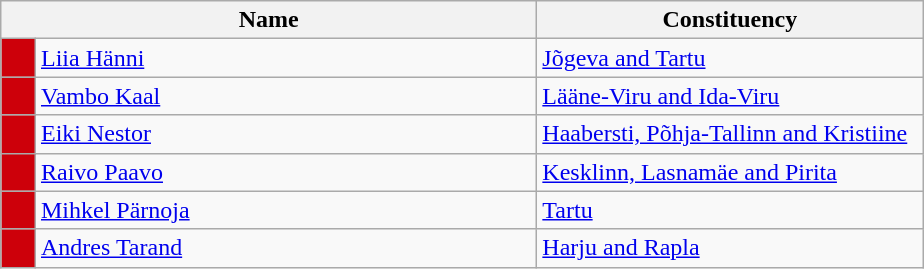<table class="wikitable collapsible collapsed">
<tr>
<th colspan=2 width=350>Name</th>
<th width=250>Constituency</th>
</tr>
<tr>
<td style="background-color:#CD000a"></td>
<td><a href='#'>Liia Hänni</a></td>
<td><a href='#'>Jõgeva and Tartu</a></td>
</tr>
<tr>
<td style="background-color:#CD000a"></td>
<td><a href='#'>Vambo Kaal</a></td>
<td><a href='#'>Lääne-Viru and Ida-Viru</a></td>
</tr>
<tr>
<td style="background-color:#CD000a"></td>
<td><a href='#'>Eiki Nestor</a></td>
<td><a href='#'>Haabersti, Põhja-Tallinn and Kristiine</a></td>
</tr>
<tr>
<td style="background-color:#CD000a"></td>
<td><a href='#'>Raivo Paavo</a></td>
<td><a href='#'>Kesklinn, Lasnamäe and Pirita</a></td>
</tr>
<tr>
<td style="background-color:#CD000a"></td>
<td><a href='#'>Mihkel Pärnoja</a></td>
<td><a href='#'>Tartu</a></td>
</tr>
<tr>
<td style="background-color:#CD000a"></td>
<td><a href='#'>Andres Tarand</a></td>
<td><a href='#'>Harju and Rapla</a></td>
</tr>
</table>
